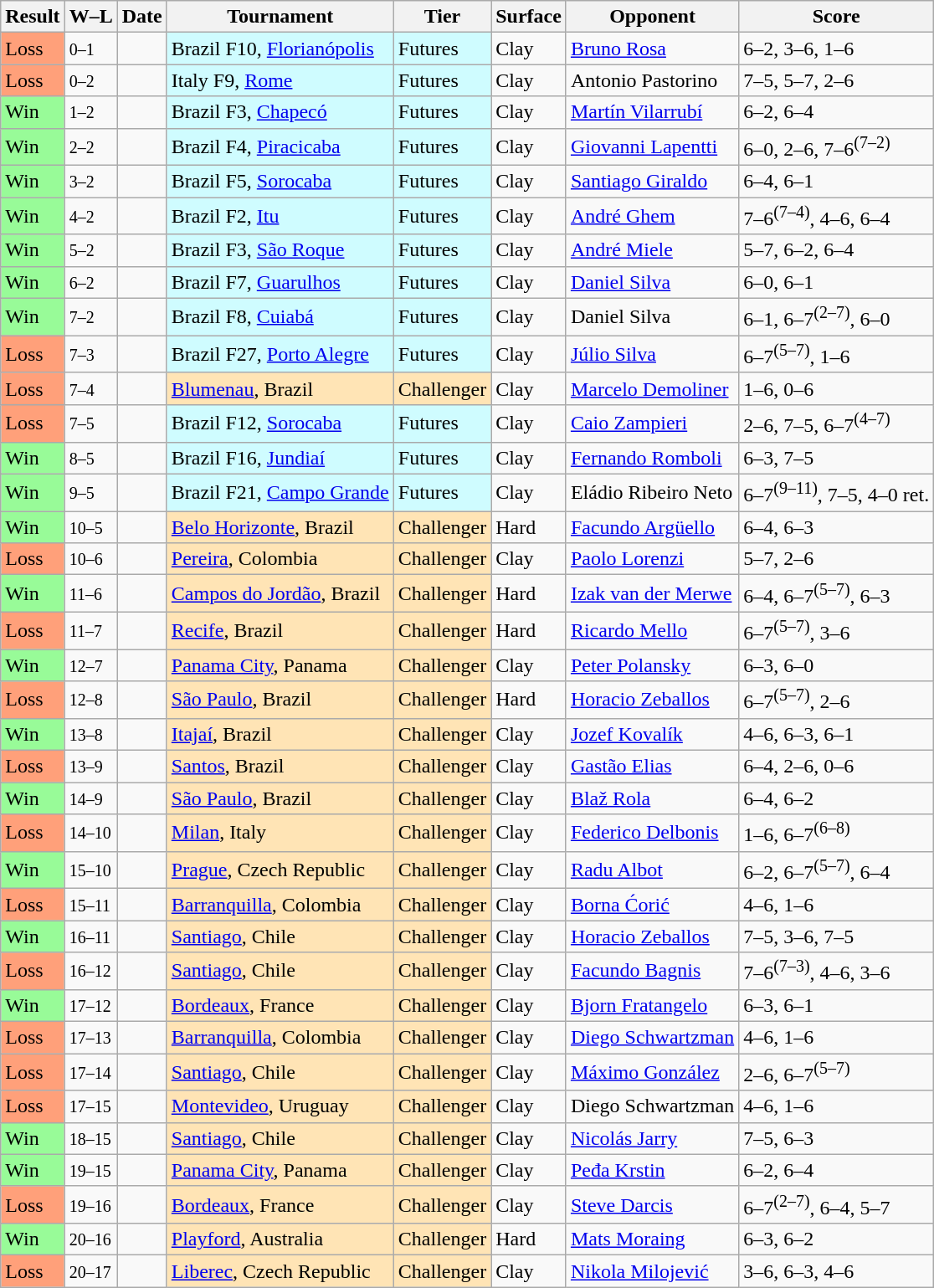<table class="sortable wikitable">
<tr>
<th>Result</th>
<th class="unsortable">W–L</th>
<th>Date</th>
<th>Tournament</th>
<th>Tier</th>
<th>Surface</th>
<th>Opponent</th>
<th class="unsortable">Score</th>
</tr>
<tr>
<td bgcolor=FFA07A>Loss</td>
<td><small>0–1</small></td>
<td></td>
<td style="background:#cffcff;">Brazil F10, <a href='#'>Florianópolis</a></td>
<td style="background:#cffcff;">Futures</td>
<td>Clay</td>
<td> <a href='#'>Bruno Rosa</a></td>
<td>6–2, 3–6, 1–6</td>
</tr>
<tr>
<td bgcolor=FFA07A>Loss</td>
<td><small>0–2</small></td>
<td></td>
<td style="background:#cffcff;">Italy F9, <a href='#'>Rome</a></td>
<td style="background:#cffcff;">Futures</td>
<td>Clay</td>
<td> Antonio Pastorino</td>
<td>7–5, 5–7, 2–6</td>
</tr>
<tr>
<td bgcolor=98FB98>Win</td>
<td><small>1–2</small></td>
<td></td>
<td style="background:#cffcff;">Brazil F3, <a href='#'>Chapecó</a></td>
<td style="background:#cffcff;">Futures</td>
<td>Clay</td>
<td> <a href='#'>Martín Vilarrubí</a></td>
<td>6–2, 6–4</td>
</tr>
<tr>
<td bgcolor=98FB98>Win</td>
<td><small>2–2</small></td>
<td></td>
<td style="background:#cffcff;">Brazil F4, <a href='#'>Piracicaba</a></td>
<td style="background:#cffcff;">Futures</td>
<td>Clay</td>
<td> <a href='#'>Giovanni Lapentti</a></td>
<td>6–0, 2–6, 7–6<sup>(7–2)</sup></td>
</tr>
<tr>
<td bgcolor=98FB98>Win</td>
<td><small>3–2</small></td>
<td></td>
<td style="background:#cffcff;">Brazil F5, <a href='#'>Sorocaba</a></td>
<td style="background:#cffcff;">Futures</td>
<td>Clay</td>
<td> <a href='#'>Santiago Giraldo</a></td>
<td>6–4, 6–1</td>
</tr>
<tr>
<td bgcolor=98FB98>Win</td>
<td><small>4–2</small></td>
<td></td>
<td style="background:#cffcff;">Brazil F2, <a href='#'>Itu</a></td>
<td style="background:#cffcff;">Futures</td>
<td>Clay</td>
<td> <a href='#'>André Ghem</a></td>
<td>7–6<sup>(7–4)</sup>, 4–6, 6–4</td>
</tr>
<tr>
<td bgcolor=98FB98>Win</td>
<td><small>5–2</small></td>
<td></td>
<td style="background:#cffcff;">Brazil F3, <a href='#'>São Roque</a></td>
<td style="background:#cffcff;">Futures</td>
<td>Clay</td>
<td> <a href='#'>André Miele</a></td>
<td>5–7, 6–2, 6–4</td>
</tr>
<tr>
<td bgcolor=98FB98>Win</td>
<td><small>6–2</small></td>
<td></td>
<td style="background:#cffcff;">Brazil F7, <a href='#'>Guarulhos</a></td>
<td style="background:#cffcff;">Futures</td>
<td>Clay</td>
<td> <a href='#'>Daniel Silva</a></td>
<td>6–0, 6–1</td>
</tr>
<tr>
<td bgcolor=98FB98>Win</td>
<td><small>7–2</small></td>
<td></td>
<td style="background:#cffcff;">Brazil F8, <a href='#'>Cuiabá</a></td>
<td style="background:#cffcff;">Futures</td>
<td>Clay</td>
<td> Daniel Silva</td>
<td>6–1, 6–7<sup>(2–7)</sup>, 6–0</td>
</tr>
<tr>
<td bgcolor=FFA07A>Loss</td>
<td><small>7–3</small></td>
<td></td>
<td style="background:#cffcff;">Brazil F27, <a href='#'>Porto Alegre</a></td>
<td style="background:#cffcff;">Futures</td>
<td>Clay</td>
<td> <a href='#'>Júlio Silva</a></td>
<td>6–7<sup>(5–7)</sup>, 1–6</td>
</tr>
<tr>
<td bgcolor=FFA07A>Loss</td>
<td><small>7–4</small></td>
<td><a href='#'></a></td>
<td style="background:moccasin;"><a href='#'>Blumenau</a>, Brazil</td>
<td style="background:moccasin;">Challenger</td>
<td>Clay</td>
<td> <a href='#'>Marcelo Demoliner</a></td>
<td>1–6, 0–6</td>
</tr>
<tr>
<td bgcolor=FFA07A>Loss</td>
<td><small>7–5</small></td>
<td></td>
<td style="background:#cffcff;">Brazil F12, <a href='#'>Sorocaba</a></td>
<td style="background:#cffcff;">Futures</td>
<td>Clay</td>
<td> <a href='#'>Caio Zampieri</a></td>
<td>2–6, 7–5, 6–7<sup>(4–7)</sup></td>
</tr>
<tr>
<td bgcolor=98FB98>Win</td>
<td><small>8–5</small></td>
<td></td>
<td style="background:#cffcff;">Brazil F16, <a href='#'>Jundiaí</a></td>
<td style="background:#cffcff;">Futures</td>
<td>Clay</td>
<td> <a href='#'>Fernando Romboli</a></td>
<td>6–3, 7–5</td>
</tr>
<tr>
<td bgcolor=98FB98>Win</td>
<td><small>9–5</small></td>
<td></td>
<td style="background:#cffcff;">Brazil F21, <a href='#'>Campo Grande</a></td>
<td style="background:#cffcff;">Futures</td>
<td>Clay</td>
<td> Eládio Ribeiro Neto</td>
<td>6–7<sup>(9–11)</sup>, 7–5, 4–0 ret.</td>
</tr>
<tr>
<td bgcolor=98FB98>Win</td>
<td><small>10–5</small></td>
<td><a href='#'></a></td>
<td style="background:moccasin;"><a href='#'>Belo Horizonte</a>, Brazil</td>
<td style="background:moccasin;">Challenger</td>
<td>Hard</td>
<td> <a href='#'>Facundo Argüello</a></td>
<td>6–4, 6–3</td>
</tr>
<tr>
<td bgcolor=FFA07A>Loss</td>
<td><small>10–6</small></td>
<td><a href='#'></a></td>
<td style="background:moccasin;"><a href='#'>Pereira</a>, Colombia</td>
<td style="background:moccasin;">Challenger</td>
<td>Clay</td>
<td> <a href='#'>Paolo Lorenzi</a></td>
<td>5–7, 2–6</td>
</tr>
<tr>
<td bgcolor=98FB98>Win</td>
<td><small>11–6</small></td>
<td><a href='#'></a></td>
<td style="background:moccasin;"><a href='#'>Campos do Jordão</a>, Brazil</td>
<td style="background:moccasin;">Challenger</td>
<td>Hard</td>
<td> <a href='#'>Izak van der Merwe</a></td>
<td>6–4, 6–7<sup>(5–7)</sup>, 6–3</td>
</tr>
<tr>
<td bgcolor=FFA07A>Loss</td>
<td><small>11–7</small></td>
<td><a href='#'></a></td>
<td style="background:moccasin;"><a href='#'>Recife</a>, Brazil</td>
<td style="background:moccasin;">Challenger</td>
<td>Hard</td>
<td> <a href='#'>Ricardo Mello</a></td>
<td>6–7<sup>(5–7)</sup>, 3–6</td>
</tr>
<tr>
<td bgcolor=98FB98>Win</td>
<td><small>12–7</small></td>
<td><a href='#'></a></td>
<td style="background:moccasin;"><a href='#'>Panama City</a>, Panama</td>
<td style="background:moccasin;">Challenger</td>
<td>Clay</td>
<td> <a href='#'>Peter Polansky</a></td>
<td>6–3, 6–0</td>
</tr>
<tr>
<td bgcolor=FFA07A>Loss</td>
<td><small>12–8</small></td>
<td><a href='#'></a></td>
<td style="background:moccasin;"><a href='#'>São Paulo</a>, Brazil</td>
<td style="background:moccasin;">Challenger</td>
<td>Hard</td>
<td> <a href='#'>Horacio Zeballos</a></td>
<td>6–7<sup>(5–7)</sup>, 2–6</td>
</tr>
<tr>
<td bgcolor=98FB98>Win</td>
<td><small>13–8</small></td>
<td><a href='#'></a></td>
<td style="background:moccasin;"><a href='#'>Itajaí</a>, Brazil</td>
<td style="background:moccasin;">Challenger</td>
<td>Clay</td>
<td> <a href='#'>Jozef Kovalík</a></td>
<td>4–6, 6–3, 6–1</td>
</tr>
<tr>
<td bgcolor=FFA07A>Loss</td>
<td><small>13–9</small></td>
<td><a href='#'></a></td>
<td style="background:moccasin;"><a href='#'>Santos</a>, Brazil</td>
<td style="background:moccasin;">Challenger</td>
<td>Clay</td>
<td> <a href='#'>Gastão Elias</a></td>
<td>6–4, 2–6, 0–6</td>
</tr>
<tr>
<td bgcolor=98FB98>Win</td>
<td><small>14–9</small></td>
<td><a href='#'></a></td>
<td style="background:moccasin;"><a href='#'>São Paulo</a>, Brazil</td>
<td style="background:moccasin;">Challenger</td>
<td>Clay</td>
<td> <a href='#'>Blaž Rola</a></td>
<td>6–4, 6–2</td>
</tr>
<tr>
<td bgcolor=FFA07A>Loss</td>
<td><small>14–10</small></td>
<td><a href='#'></a></td>
<td style="background:moccasin;"><a href='#'>Milan</a>, Italy</td>
<td style="background:moccasin;">Challenger</td>
<td>Clay</td>
<td> <a href='#'>Federico Delbonis</a></td>
<td>1–6, 6–7<sup>(6–8)</sup></td>
</tr>
<tr>
<td bgcolor=98FB98>Win</td>
<td><small>15–10</small></td>
<td><a href='#'></a></td>
<td style="background:moccasin;"><a href='#'>Prague</a>, Czech Republic</td>
<td style="background:moccasin;">Challenger</td>
<td>Clay</td>
<td> <a href='#'>Radu Albot</a></td>
<td>6–2, 6–7<sup>(5–7)</sup>, 6–4</td>
</tr>
<tr>
<td bgcolor=FFA07A>Loss</td>
<td><small>15–11</small></td>
<td><a href='#'></a></td>
<td style="background:moccasin;"><a href='#'>Barranquilla</a>, Colombia</td>
<td style="background:moccasin;">Challenger</td>
<td>Clay</td>
<td> <a href='#'>Borna Ćorić</a></td>
<td>4–6, 1–6</td>
</tr>
<tr>
<td bgcolor=98FB98>Win</td>
<td><small>16–11</small></td>
<td><a href='#'></a></td>
<td style="background:moccasin;"><a href='#'>Santiago</a>, Chile</td>
<td style="background:moccasin;">Challenger</td>
<td>Clay</td>
<td> <a href='#'>Horacio Zeballos</a></td>
<td>7–5, 3–6, 7–5</td>
</tr>
<tr>
<td bgcolor=FFA07A>Loss</td>
<td><small>16–12</small></td>
<td><a href='#'></a></td>
<td style="background:moccasin;"><a href='#'>Santiago</a>, Chile</td>
<td style="background:moccasin;">Challenger</td>
<td>Clay</td>
<td> <a href='#'>Facundo Bagnis</a></td>
<td>7–6<sup>(7–3)</sup>, 4–6, 3–6</td>
</tr>
<tr>
<td bgcolor=98FB98>Win</td>
<td><small>17–12</small></td>
<td><a href='#'></a></td>
<td style="background:moccasin;"><a href='#'>Bordeaux</a>, France</td>
<td style="background:moccasin;">Challenger</td>
<td>Clay</td>
<td> <a href='#'>Bjorn Fratangelo</a></td>
<td>6–3, 6–1</td>
</tr>
<tr>
<td bgcolor=FFA07A>Loss</td>
<td><small>17–13</small></td>
<td><a href='#'></a></td>
<td style="background:moccasin;"><a href='#'>Barranquilla</a>, Colombia</td>
<td style="background:moccasin;">Challenger</td>
<td>Clay</td>
<td> <a href='#'>Diego Schwartzman</a></td>
<td>4–6, 1–6</td>
</tr>
<tr>
<td bgcolor=FFA07A>Loss</td>
<td><small>17–14</small></td>
<td><a href='#'></a></td>
<td style="background:moccasin;"><a href='#'>Santiago</a>, Chile</td>
<td style="background:moccasin;">Challenger</td>
<td>Clay</td>
<td> <a href='#'>Máximo González</a></td>
<td>2–6, 6–7<sup>(5–7)</sup></td>
</tr>
<tr>
<td bgcolor=FFA07A>Loss</td>
<td><small>17–15</small></td>
<td><a href='#'></a></td>
<td style="background:moccasin;"><a href='#'>Montevideo</a>, Uruguay</td>
<td style="background:moccasin;">Challenger</td>
<td>Clay</td>
<td> Diego Schwartzman</td>
<td>4–6, 1–6</td>
</tr>
<tr>
<td bgcolor=98FB98>Win</td>
<td><small>18–15</small></td>
<td><a href='#'></a></td>
<td style="background:moccasin;"><a href='#'>Santiago</a>, Chile</td>
<td style="background:moccasin;">Challenger</td>
<td>Clay</td>
<td> <a href='#'>Nicolás Jarry</a></td>
<td>7–5, 6–3</td>
</tr>
<tr>
<td bgcolor=98FB98>Win</td>
<td><small>19–15</small></td>
<td><a href='#'></a></td>
<td style="background:moccasin;"><a href='#'>Panama City</a>, Panama</td>
<td style="background:moccasin;">Challenger</td>
<td>Clay</td>
<td> <a href='#'>Peđa Krstin</a></td>
<td>6–2, 6–4</td>
</tr>
<tr>
<td bgcolor=FFA07A>Loss</td>
<td><small>19–16</small></td>
<td><a href='#'></a></td>
<td style="background:moccasin;"><a href='#'>Bordeaux</a>, France</td>
<td style="background:moccasin;">Challenger</td>
<td>Clay</td>
<td> <a href='#'>Steve Darcis</a></td>
<td>6–7<sup>(2–7)</sup>, 6–4, 5–7</td>
</tr>
<tr>
<td bgcolor=98FB98>Win</td>
<td><small>20–16</small></td>
<td><a href='#'></a></td>
<td style="background:moccasin;"><a href='#'>Playford</a>, Australia</td>
<td style="background:moccasin;">Challenger</td>
<td>Hard</td>
<td> <a href='#'>Mats Moraing</a></td>
<td>6–3, 6–2</td>
</tr>
<tr>
<td bgcolor=FFA07A>Loss</td>
<td><small>20–17</small></td>
<td><a href='#'></a></td>
<td style="background:moccasin;"><a href='#'>Liberec</a>, Czech Republic</td>
<td style="background:moccasin;">Challenger</td>
<td>Clay</td>
<td> <a href='#'>Nikola Milojević</a></td>
<td>3–6, 6–3, 4–6</td>
</tr>
</table>
